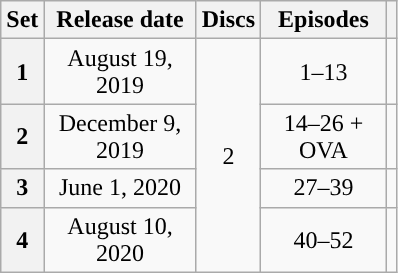<table class="wikitable" style="text-align: center; width: 21%;">
<tr>
<th scope="col" 175px;>Set</th>
<th scope="col" 125px;>Release date</th>
<th scope="col">Discs</th>
<th scope="col">Episodes</th>
<th scope="col"></th>
</tr>
<tr>
<th scope="row">1</th>
<td>August 19, 2019</td>
<td rowspan="4">2</td>
<td>1–13</td>
<td></td>
</tr>
<tr>
<th scope="row">2</th>
<td>December 9, 2019</td>
<td>14–26 + OVA</td>
<td></td>
</tr>
<tr>
<th scope="row">3</th>
<td>June 1, 2020</td>
<td>27–39</td>
<td></td>
</tr>
<tr>
<th scope="row">4</th>
<td>August 10, 2020</td>
<td>40–52</td>
<td></td>
</tr>
</table>
